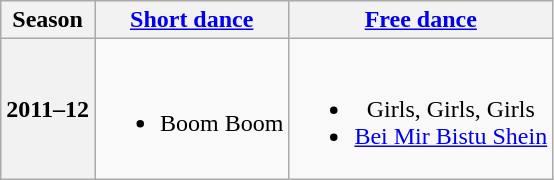<table class=wikitable style=text-align:center>
<tr>
<th>Season</th>
<th><a href='#'>Short dance</a></th>
<th><a href='#'>Free dance</a></th>
</tr>
<tr>
<th>2011–12 <br> </th>
<td><br><ul><li> Boom Boom <br></li></ul></td>
<td><br><ul><li>Girls, Girls, Girls</li><li><a href='#'>Bei Mir Bistu Shein</a></li></ul></td>
</tr>
</table>
